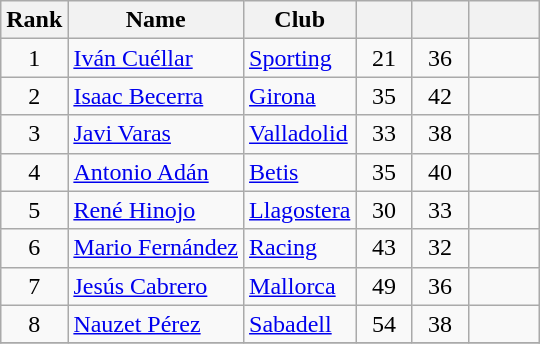<table class="wikitable" style="text-align:center">
<tr>
<th>Rank</th>
<th>Name</th>
<th>Club</th>
<th width=30></th>
<th width=30></th>
<th width=40></th>
</tr>
<tr>
<td>1</td>
<td align="left"> <a href='#'>Iván Cuéllar</a></td>
<td align="left"><a href='#'>Sporting</a></td>
<td>21</td>
<td>36</td>
<td></td>
</tr>
<tr>
<td>2</td>
<td align="left"> <a href='#'>Isaac Becerra</a></td>
<td align="left"><a href='#'>Girona</a></td>
<td>35</td>
<td>42</td>
<td></td>
</tr>
<tr>
<td>3</td>
<td align="left"> <a href='#'>Javi Varas</a></td>
<td align="left"><a href='#'>Valladolid</a></td>
<td>33</td>
<td>38</td>
<td></td>
</tr>
<tr>
<td>4</td>
<td align="left"> <a href='#'>Antonio Adán</a></td>
<td align="left"><a href='#'>Betis</a></td>
<td>35</td>
<td>40</td>
<td></td>
</tr>
<tr>
<td>5</td>
<td align="left"> <a href='#'>René Hinojo</a></td>
<td align="left"><a href='#'>Llagostera</a></td>
<td>30</td>
<td>33</td>
<td></td>
</tr>
<tr>
<td>6</td>
<td align="left"> <a href='#'>Mario Fernández</a></td>
<td align="left"><a href='#'>Racing</a></td>
<td>43</td>
<td>32</td>
<td></td>
</tr>
<tr>
<td>7</td>
<td align="left"> <a href='#'>Jesús Cabrero</a></td>
<td align="left"><a href='#'>Mallorca</a></td>
<td>49</td>
<td>36</td>
<td></td>
</tr>
<tr>
<td>8</td>
<td align="left"> <a href='#'>Nauzet Pérez</a></td>
<td align="left"><a href='#'>Sabadell</a></td>
<td>54</td>
<td>38</td>
<td></td>
</tr>
<tr>
</tr>
</table>
